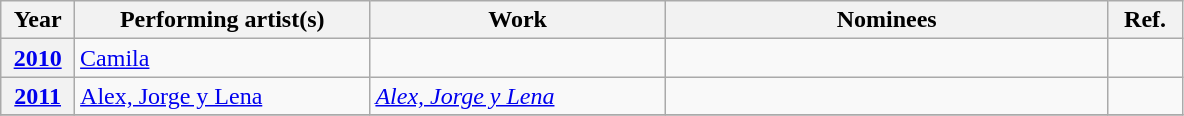<table class="wikitable plainrowheaders sortable">
<tr>
<th scope="col" width="5%">Year</th>
<th scope="col" width="20%">Performing artist(s)</th>
<th scope="col" width="20%">Work</th>
<th scope="col" class="unsortable" width="30%">Nominees</th>
<th scope="col" class="unsortable" width="5%">Ref.</th>
</tr>
<tr>
<th style="text-align:center;"><a href='#'>2010</a></th>
<td><a href='#'>Camila</a></td>
<td></td>
<td></td>
<td style="text-align:center;"><br></td>
</tr>
<tr>
<th style="text-align:center;"><a href='#'>2011</a></th>
<td><a href='#'>Alex, Jorge y Lena</a></td>
<td><em><a href='#'>Alex, Jorge y Lena</a></em></td>
<td></td>
<td style="text-align:center;"></td>
</tr>
<tr>
</tr>
</table>
